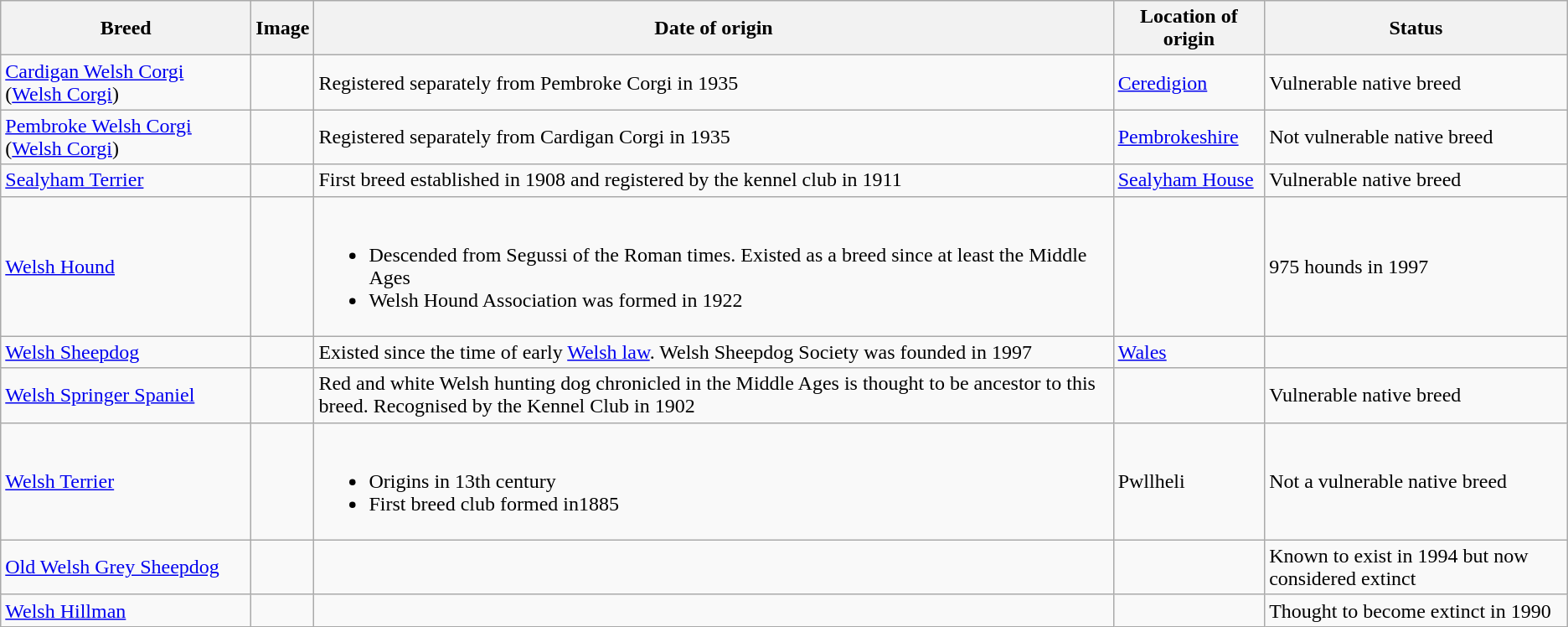<table class="wikitable sortable">
<tr>
<th style="width: 12em;">Breed</th>
<th>Image</th>
<th>Date of origin</th>
<th>Location of origin</th>
<th>Status</th>
</tr>
<tr>
<td><a href='#'>Cardigan Welsh Corgi</a><br>(<a href='#'>Welsh Corgi</a>)</td>
<td></td>
<td>Registered separately from Pembroke Corgi in 1935</td>
<td><a href='#'>Ceredigion</a></td>
<td>Vulnerable native breed</td>
</tr>
<tr>
<td><a href='#'>Pembroke Welsh Corgi</a><br>(<a href='#'>Welsh Corgi</a>)</td>
<td></td>
<td>Registered separately from Cardigan Corgi in 1935</td>
<td><a href='#'>Pembrokeshire</a></td>
<td>Not vulnerable native breed</td>
</tr>
<tr>
<td><a href='#'>Sealyham Terrier</a></td>
<td></td>
<td>First breed established in 1908 and registered by the kennel club in 1911</td>
<td><a href='#'>Sealyham House</a></td>
<td>Vulnerable native breed</td>
</tr>
<tr>
<td><a href='#'>Welsh Hound</a></td>
<td></td>
<td><br><ul><li>Descended from Segussi of the Roman times. Existed as a breed since at least the Middle Ages</li><li>Welsh Hound Association was formed in 1922</li></ul></td>
<td></td>
<td>975 hounds in 1997</td>
</tr>
<tr>
<td><a href='#'>Welsh Sheepdog</a></td>
<td></td>
<td>Existed since the time of early <a href='#'>Welsh law</a>. Welsh Sheepdog Society was founded in 1997</td>
<td><a href='#'>Wales</a></td>
<td></td>
</tr>
<tr>
<td><a href='#'>Welsh Springer Spaniel</a></td>
<td></td>
<td>Red and white Welsh hunting dog chronicled in the Middle Ages is thought to be ancestor to this breed. Recognised by the Kennel Club in 1902</td>
<td></td>
<td>Vulnerable native breed</td>
</tr>
<tr>
<td><a href='#'>Welsh Terrier</a></td>
<td></td>
<td><br><ul><li>Origins in 13th century</li><li>First breed club formed in1885</li></ul></td>
<td>Pwllheli</td>
<td>Not a vulnerable native breed</td>
</tr>
<tr>
<td><a href='#'>Old Welsh Grey Sheepdog</a></td>
<td></td>
<td></td>
<td></td>
<td>Known to exist in 1994 but now considered extinct</td>
</tr>
<tr>
<td><a href='#'>Welsh Hillman</a></td>
<td></td>
<td></td>
<td></td>
<td>Thought to become extinct in 1990</td>
</tr>
</table>
